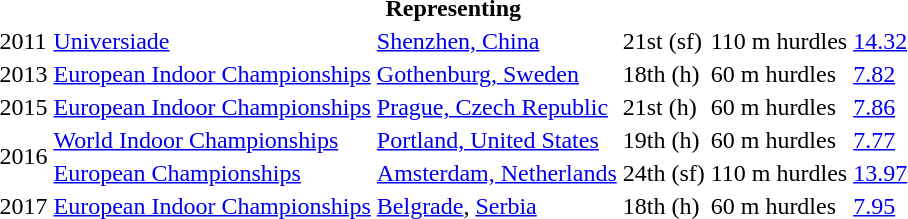<table>
<tr>
<th colspan="6">Representing </th>
</tr>
<tr>
<td>2011</td>
<td><a href='#'>Universiade</a></td>
<td><a href='#'>Shenzhen, China</a></td>
<td>21st (sf)</td>
<td>110 m hurdles</td>
<td><a href='#'>14.32</a></td>
</tr>
<tr>
<td>2013</td>
<td><a href='#'>European Indoor Championships</a></td>
<td><a href='#'>Gothenburg, Sweden</a></td>
<td>18th (h)</td>
<td>60 m hurdles</td>
<td><a href='#'>7.82</a></td>
</tr>
<tr>
<td>2015</td>
<td><a href='#'>European Indoor Championships</a></td>
<td><a href='#'>Prague, Czech Republic</a></td>
<td>21st (h)</td>
<td>60 m hurdles</td>
<td><a href='#'>7.86</a></td>
</tr>
<tr>
<td rowspan=2>2016</td>
<td><a href='#'>World Indoor Championships</a></td>
<td><a href='#'>Portland, United States</a></td>
<td>19th (h)</td>
<td>60 m hurdles</td>
<td><a href='#'>7.77</a></td>
</tr>
<tr>
<td><a href='#'>European Championships</a></td>
<td><a href='#'>Amsterdam, Netherlands</a></td>
<td>24th (sf)</td>
<td>110 m hurdles</td>
<td><a href='#'>13.97</a></td>
</tr>
<tr>
<td>2017</td>
<td><a href='#'>European Indoor Championships</a></td>
<td><a href='#'>Belgrade</a>, <a href='#'>Serbia</a></td>
<td>18th (h)</td>
<td>60 m hurdles</td>
<td><a href='#'>7.95</a></td>
</tr>
</table>
